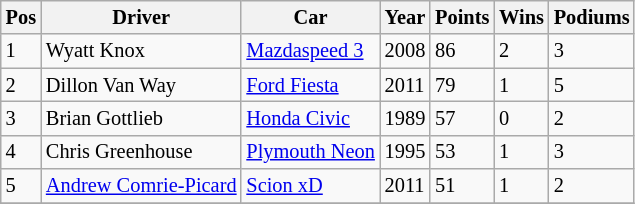<table class="wikitable" style="font-size: 85%">
<tr>
<th>Pos</th>
<th>Driver</th>
<th>Car</th>
<th>Year</th>
<th>Points</th>
<th>Wins</th>
<th>Podiums</th>
</tr>
<tr>
<td>1</td>
<td>Wyatt Knox</td>
<td><a href='#'>Mazdaspeed 3</a></td>
<td>2008</td>
<td>86</td>
<td>2</td>
<td>3</td>
</tr>
<tr>
<td>2</td>
<td>Dillon Van Way</td>
<td><a href='#'>Ford Fiesta</a></td>
<td>2011</td>
<td>79</td>
<td>1</td>
<td>5</td>
</tr>
<tr>
<td>3</td>
<td>Brian Gottlieb</td>
<td><a href='#'>Honda Civic</a></td>
<td>1989</td>
<td>57</td>
<td>0</td>
<td>2</td>
</tr>
<tr>
<td>4</td>
<td>Chris Greenhouse</td>
<td><a href='#'>Plymouth Neon</a></td>
<td>1995</td>
<td>53</td>
<td>1</td>
<td>3</td>
</tr>
<tr>
<td>5</td>
<td><a href='#'>Andrew Comrie-Picard</a></td>
<td><a href='#'>Scion xD</a></td>
<td>2011</td>
<td>51</td>
<td>1</td>
<td>2</td>
</tr>
<tr style="background:#cef2e0; color:black">
</tr>
</table>
